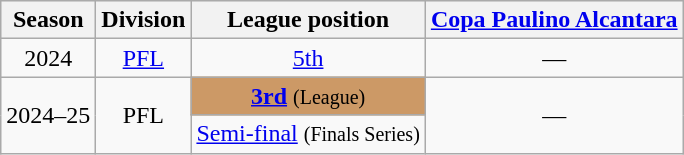<table class="wikitable" style="text-align:center">
<tr bgcolor="#efefef">
<th>Season</th>
<th>Division</th>
<th>League position</th>
<th><a href='#'>Copa Paulino Alcantara</a></th>
</tr>
<tr>
<td>2024</td>
<td><a href='#'>PFL</a></td>
<td><a href='#'>5th</a></td>
<td>—</td>
</tr>
<tr>
<td rowspan=2>2024–25</td>
<td rowspan=2>PFL</td>
<td bgcolor=#c96><strong><a href='#'>3rd</a></strong> <small>(League)</small></td>
<td rowspan=2>—</td>
</tr>
<tr>
<td><a href='#'>Semi-final</a> <small>(Finals Series)</small></td>
</tr>
</table>
